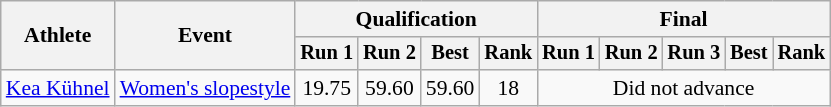<table class="wikitable" style="font-size:90%">
<tr>
<th rowspan="2">Athlete</th>
<th rowspan="2">Event</th>
<th colspan="4">Qualification</th>
<th colspan="5">Final</th>
</tr>
<tr style="font-size:95%">
<th>Run 1</th>
<th>Run 2</th>
<th>Best</th>
<th>Rank</th>
<th>Run 1</th>
<th>Run 2</th>
<th>Run 3</th>
<th>Best</th>
<th>Rank</th>
</tr>
<tr align=center>
<td align=left><a href='#'>Kea Kühnel</a></td>
<td align=left><a href='#'>Women's slopestyle</a></td>
<td>19.75</td>
<td>59.60</td>
<td>59.60</td>
<td>18</td>
<td colspan=5>Did not advance</td>
</tr>
</table>
